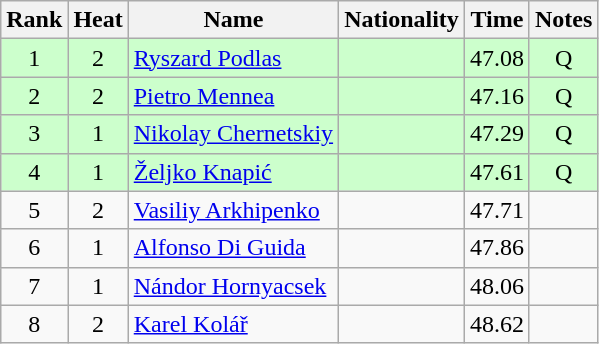<table class="wikitable sortable" style="text-align:center">
<tr>
<th>Rank</th>
<th>Heat</th>
<th>Name</th>
<th>Nationality</th>
<th>Time</th>
<th>Notes</th>
</tr>
<tr bgcolor=ccffcc>
<td>1</td>
<td>2</td>
<td align="left"><a href='#'>Ryszard Podlas</a></td>
<td align=left></td>
<td>47.08</td>
<td>Q</td>
</tr>
<tr bgcolor=ccffcc>
<td>2</td>
<td>2</td>
<td align="left"><a href='#'>Pietro Mennea</a></td>
<td align=left></td>
<td>47.16</td>
<td>Q</td>
</tr>
<tr bgcolor=ccffcc>
<td>3</td>
<td>1</td>
<td align="left"><a href='#'>Nikolay Chernetskiy</a></td>
<td align=left></td>
<td>47.29</td>
<td>Q</td>
</tr>
<tr bgcolor=ccffcc>
<td>4</td>
<td>1</td>
<td align="left"><a href='#'>Željko Knapić</a></td>
<td align=left></td>
<td>47.61</td>
<td>Q</td>
</tr>
<tr>
<td>5</td>
<td>2</td>
<td align="left"><a href='#'>Vasiliy Arkhipenko</a></td>
<td align=left></td>
<td>47.71</td>
<td></td>
</tr>
<tr>
<td>6</td>
<td>1</td>
<td align="left"><a href='#'>Alfonso Di Guida</a></td>
<td align=left></td>
<td>47.86</td>
<td></td>
</tr>
<tr>
<td>7</td>
<td>1</td>
<td align="left"><a href='#'>Nándor Hornyacsek</a></td>
<td align=left></td>
<td>48.06</td>
<td></td>
</tr>
<tr>
<td>8</td>
<td>2</td>
<td align="left"><a href='#'>Karel Kolář</a></td>
<td align=left></td>
<td>48.62</td>
<td></td>
</tr>
</table>
